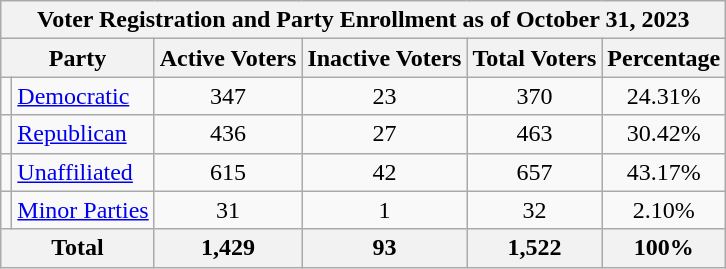<table class=wikitable>
<tr>
<th colspan = 6>Voter Registration and Party Enrollment as of October 31, 2023</th>
</tr>
<tr>
<th colspan = 2>Party</th>
<th>Active Voters</th>
<th>Inactive Voters</th>
<th>Total Voters</th>
<th>Percentage</th>
</tr>
<tr>
<td></td>
<td><a href='#'>Democratic</a></td>
<td style="text-align:center;">347</td>
<td style="text-align:center;">23</td>
<td style="text-align:center;">370</td>
<td style="text-align:center;">24.31%</td>
</tr>
<tr>
<td></td>
<td><a href='#'>Republican</a></td>
<td style="text-align:center;">436</td>
<td style="text-align:center;">27</td>
<td style="text-align:center;">463</td>
<td style="text-align:center;">30.42%</td>
</tr>
<tr>
<td></td>
<td><a href='#'>Unaffiliated</a></td>
<td style="text-align:center;">615</td>
<td style="text-align:center;">42</td>
<td style="text-align:center;">657</td>
<td style="text-align:center;">43.17%</td>
</tr>
<tr>
<td></td>
<td><a href='#'>Minor Parties</a></td>
<td style="text-align:center;">31</td>
<td style="text-align:center;">1</td>
<td style="text-align:center;">32</td>
<td style="text-align:center;">2.10%</td>
</tr>
<tr>
<th colspan = 2>Total</th>
<th style="text-align:center;">1,429</th>
<th style="text-align:center;">93</th>
<th style="text-align:center;">1,522</th>
<th style="text-align:center;">100%</th>
</tr>
</table>
